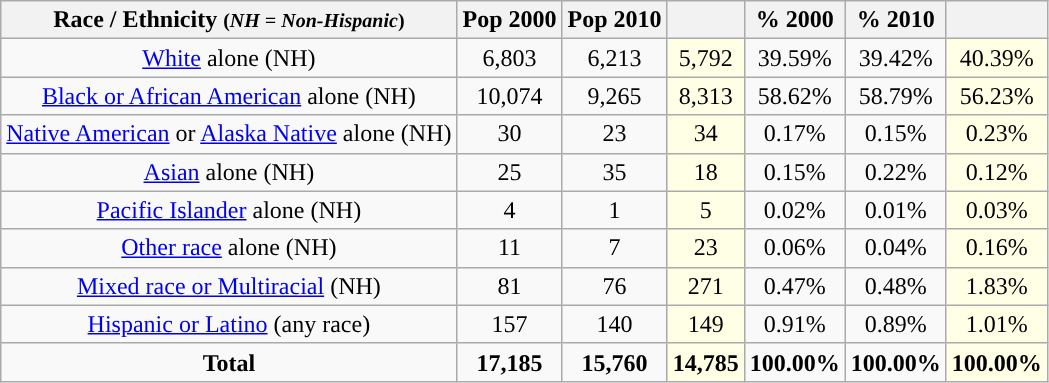<table class="wikitable" style="text-align:center;">
<tr>
<th>Race / Ethnicity <small>(<em>NH = Non-Hispanic</em>)</small></th>
<th>Pop 2000</th>
<th>Pop 2010</th>
<th></th>
<th>% 2000</th>
<th>% 2010</th>
<th></th>
</tr>
<tr>
<td><a href='#'>White</a> alone (NH)</td>
<td>6,803</td>
<td>6,213</td>
<td style='background: #ffffe6;'>5,792</td>
<td>39.59%</td>
<td>39.42%</td>
<td style='background: #ffffe6;'>40.39%</td>
</tr>
<tr>
<td><a href='#'>Black or African American</a> alone (NH)</td>
<td>10,074</td>
<td>9,265</td>
<td style='background: #ffffe6;'>8,313</td>
<td>58.62%</td>
<td>58.79%</td>
<td style='background: #ffffe6;'>56.23%</td>
</tr>
<tr>
<td><a href='#'>Native American</a> or <a href='#'>Alaska Native</a> alone (NH)</td>
<td>30</td>
<td>23</td>
<td style='background: #ffffe6;'>34</td>
<td>0.17%</td>
<td>0.15%</td>
<td style='background: #ffffe6;'>0.23%</td>
</tr>
<tr>
<td><a href='#'>Asian</a> alone (NH)</td>
<td>25</td>
<td>35</td>
<td style='background: #ffffe6;'>18</td>
<td>0.15%</td>
<td>0.22%</td>
<td style='background: #ffffe6;'>0.12%</td>
</tr>
<tr>
<td><a href='#'>Pacific Islander</a> alone (NH)</td>
<td>4</td>
<td>1</td>
<td style='background: #ffffe6;'>5</td>
<td>0.02%</td>
<td>0.01%</td>
<td style='background: #ffffe6;'>0.03%</td>
</tr>
<tr>
<td><a href='#'>Other race</a> alone (NH)</td>
<td>11</td>
<td>7</td>
<td style='background: #ffffe6;'>23</td>
<td>0.06%</td>
<td>0.04%</td>
<td style='background: #ffffe6;'>0.16%</td>
</tr>
<tr>
<td><a href='#'>Mixed race or Multiracial</a> (NH)</td>
<td>81</td>
<td>76</td>
<td style='background: #ffffe6;'>271</td>
<td>0.47%</td>
<td>0.48%</td>
<td style='background: #ffffe6;'>1.83%</td>
</tr>
<tr>
<td><a href='#'>Hispanic or Latino</a> (any race)</td>
<td>157</td>
<td>140</td>
<td style='background: #ffffe6;'>149</td>
<td>0.91%</td>
<td>0.89%</td>
<td style='background: #ffffe6;'>1.01%</td>
</tr>
<tr>
<td><strong>Total</strong></td>
<td><strong>17,185</strong></td>
<td><strong>15,760</strong></td>
<td style='background: #ffffe6;'><strong>14,785</strong></td>
<td><strong>100.00%</strong></td>
<td><strong>100.00%</strong></td>
<td style='background: #ffffe6;'><strong>100.00%</strong></td>
</tr>
</table>
